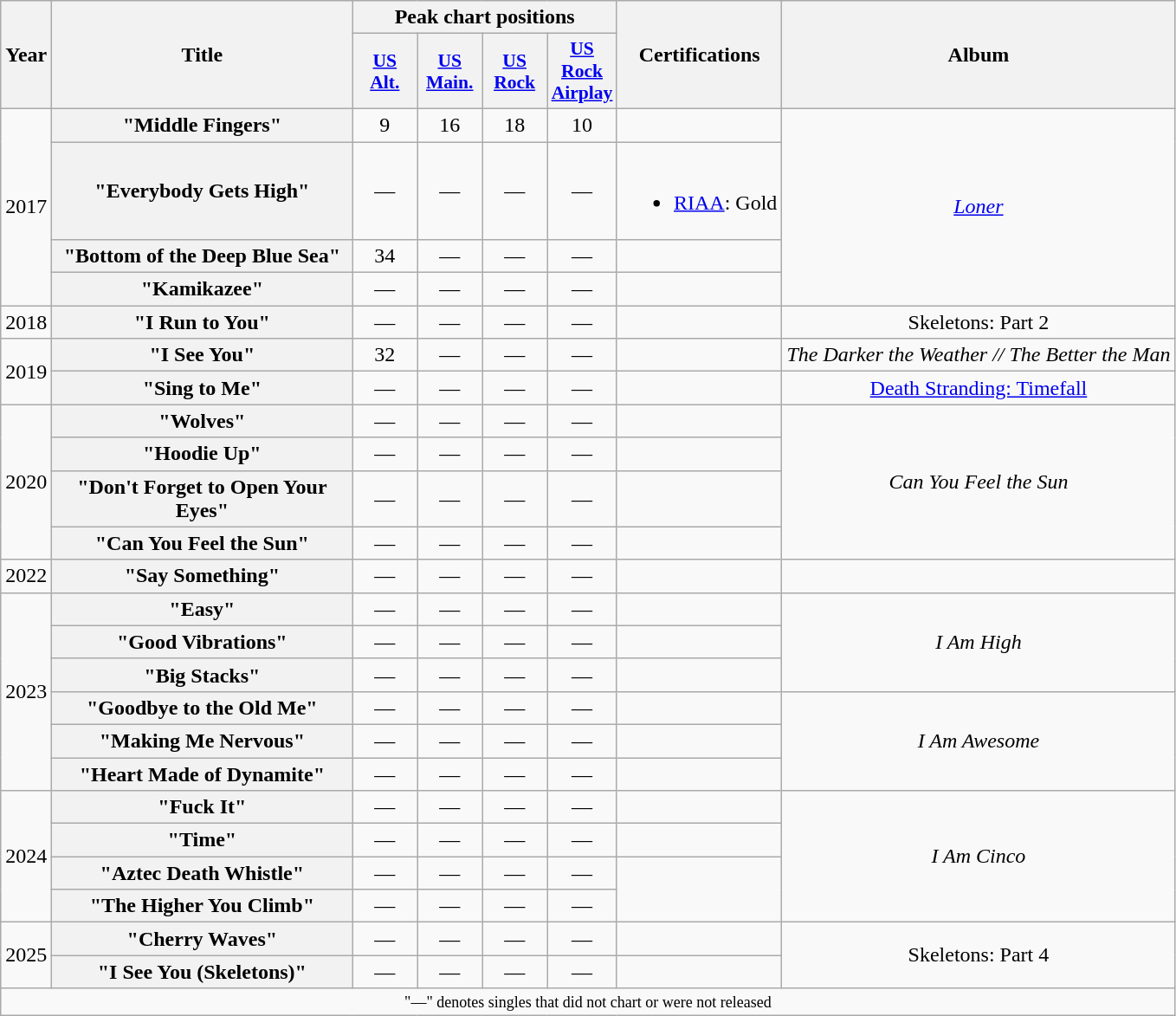<table class="wikitable plainrowheaders" style="text-align:center;">
<tr>
<th scope="col" rowspan="2">Year</th>
<th scope="col" rowspan="2" style="width:14em;">Title</th>
<th scope="col" colspan="4">Peak chart positions</th>
<th scope="col" rowspan="2">Certifications</th>
<th scope="col" rowspan="2">Album</th>
</tr>
<tr>
<th scope="col" style="width:3em;font-size:90%;"><a href='#'>US Alt.</a><br></th>
<th scope="col" style="width:3em;font-size:90%;"><a href='#'>US Main.</a><br></th>
<th scope="col" style="width:3em;font-size:90%;"><a href='#'>US Rock</a><br></th>
<th scope="col" style="width:3em;font-size:90%;"><a href='#'>US Rock Airplay</a><br></th>
</tr>
<tr>
<td rowspan="4">2017</td>
<th scope="row">"Middle Fingers"</th>
<td>9</td>
<td>16</td>
<td>18</td>
<td>10</td>
<td></td>
<td rowspan="4"><em><a href='#'>Loner</a></em></td>
</tr>
<tr>
<th scope="row">"Everybody Gets High"</th>
<td>—</td>
<td>—</td>
<td>—</td>
<td>—</td>
<td><br><ul><li><a href='#'>RIAA</a>: Gold</li></ul></td>
</tr>
<tr>
<th scope="row">"Bottom of the Deep Blue Sea"</th>
<td>34</td>
<td>—</td>
<td>—</td>
<td>—</td>
<td></td>
</tr>
<tr>
<th scope="row">"Kamikazee"</th>
<td>—</td>
<td>—</td>
<td>—</td>
<td>—</td>
<td></td>
</tr>
<tr>
<td rowspan="1">2018</td>
<th scope="row">"I Run to You"</th>
<td>—</td>
<td>—</td>
<td>—</td>
<td>—</td>
<td></td>
<td rowspan="1">Skeletons: Part 2</td>
</tr>
<tr>
<td rowspan="2">2019</td>
<th scope="row">"I See You"</th>
<td>32</td>
<td>—</td>
<td>—</td>
<td>—</td>
<td></td>
<td><em>The Darker the Weather // The Better the Man</em></td>
</tr>
<tr>
<th scope="row">"Sing to Me"</th>
<td>—</td>
<td>—</td>
<td>—</td>
<td>—</td>
<td></td>
<td><a href='#'>Death Stranding: Timefall</a></td>
</tr>
<tr>
<td rowspan="4">2020</td>
<th scope="row">"Wolves"</th>
<td>—</td>
<td>—</td>
<td>—</td>
<td>—</td>
<td></td>
<td rowspan="4"><em>Can You Feel the Sun</em></td>
</tr>
<tr>
<th scope="row">"Hoodie Up"</th>
<td>—</td>
<td>—</td>
<td>—</td>
<td>—</td>
<td></td>
</tr>
<tr>
<th scope="row">"Don't Forget to Open Your Eyes"</th>
<td>—</td>
<td>—</td>
<td>—</td>
<td>—</td>
<td></td>
</tr>
<tr>
<th scope="row">"Can You Feel the Sun"</th>
<td>—</td>
<td>—</td>
<td>—</td>
<td>—</td>
<td></td>
</tr>
<tr>
<td>2022</td>
<th scope="row">"Say Something"</th>
<td>—</td>
<td>—</td>
<td>—</td>
<td>—</td>
<td></td>
<td></td>
</tr>
<tr>
<td rowspan="6">2023</td>
<th scope="row">"Easy"</th>
<td>—</td>
<td>—</td>
<td>—</td>
<td>—</td>
<td></td>
<td rowspan="3"><em>I Am High</em></td>
</tr>
<tr>
<th scope="row">"Good Vibrations"</th>
<td>—</td>
<td>—</td>
<td>—</td>
<td>—</td>
<td></td>
</tr>
<tr>
<th scope="row">"Big Stacks"</th>
<td>—</td>
<td>—</td>
<td>—</td>
<td>—</td>
<td></td>
</tr>
<tr>
<th scope="row">"Goodbye to the Old Me"</th>
<td>—</td>
<td>—</td>
<td>—</td>
<td>—</td>
<td></td>
<td rowspan="3"><em>I Am Awesome</em></td>
</tr>
<tr>
<th scope="row">"Making Me Nervous"</th>
<td>—</td>
<td>—</td>
<td>—</td>
<td>—</td>
<td></td>
</tr>
<tr>
<th scope="row">"Heart Made of Dynamite"</th>
<td>—</td>
<td>—</td>
<td>—</td>
<td>—</td>
</tr>
<tr>
<td rowspan="4">2024</td>
<th scope="row">"Fuck It"</th>
<td>—</td>
<td>—</td>
<td>—</td>
<td>—</td>
<td></td>
<td rowspan="4"><em>I Am Cinco</em></td>
</tr>
<tr>
<th scope="row">"Time"</th>
<td>—</td>
<td>—</td>
<td>—</td>
<td>—</td>
<td></td>
</tr>
<tr>
<th scope="row">"Aztec Death Whistle"</th>
<td>—</td>
<td>—</td>
<td>—</td>
<td>—</td>
</tr>
<tr>
<th scope="row">"The Higher You Climb"</th>
<td>—</td>
<td>—</td>
<td>—</td>
<td>—</td>
</tr>
<tr>
<td rowspan="2">2025</td>
<th scope="row">"Cherry Waves"</th>
<td>—</td>
<td>—</td>
<td>—</td>
<td>—</td>
<td></td>
<td rowspan="2">Skeletons: Part 4</td>
</tr>
<tr>
<th scope="row">"I See You (Skeletons)"</th>
<td>—</td>
<td>—</td>
<td>—</td>
<td>—</td>
<td></td>
</tr>
<tr>
<td colspan="8" style="font-size:9pt">"—" denotes singles that did not chart or were not released</td>
</tr>
</table>
